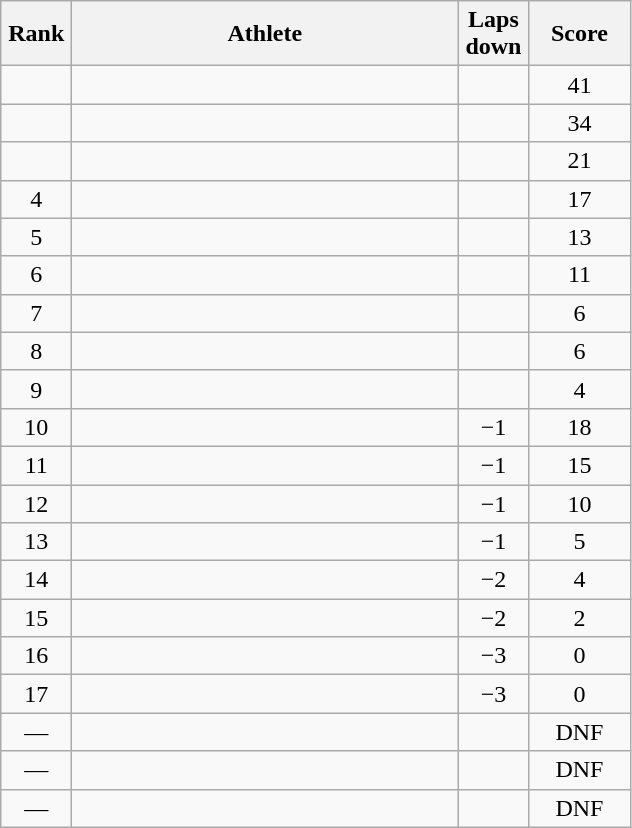<table class=wikitable style="text-align:center">
<tr>
<th width=40>Rank</th>
<th width=250>Athlete</th>
<th width=40>Laps down</th>
<th width=60>Score</th>
</tr>
<tr>
<td></td>
<td align=left></td>
<td></td>
<td>41</td>
</tr>
<tr>
<td></td>
<td align=left></td>
<td></td>
<td>34</td>
</tr>
<tr>
<td></td>
<td align=left></td>
<td></td>
<td>21</td>
</tr>
<tr>
<td>4</td>
<td align=left></td>
<td></td>
<td>17</td>
</tr>
<tr>
<td>5</td>
<td align=left></td>
<td></td>
<td>13</td>
</tr>
<tr>
<td>6</td>
<td align=left></td>
<td></td>
<td>11</td>
</tr>
<tr>
<td>7</td>
<td align=left></td>
<td></td>
<td>6</td>
</tr>
<tr>
<td>8</td>
<td align=left></td>
<td></td>
<td>6</td>
</tr>
<tr>
<td>9</td>
<td align=left></td>
<td></td>
<td>4</td>
</tr>
<tr>
<td>10</td>
<td align=left></td>
<td>−1</td>
<td>18</td>
</tr>
<tr>
<td>11</td>
<td align=left></td>
<td>−1</td>
<td>15</td>
</tr>
<tr>
<td>12</td>
<td align=left></td>
<td>−1</td>
<td>10</td>
</tr>
<tr>
<td>13</td>
<td align=left></td>
<td>−1</td>
<td>5</td>
</tr>
<tr>
<td>14</td>
<td align=left></td>
<td>−2</td>
<td>4</td>
</tr>
<tr>
<td>15</td>
<td align=left></td>
<td>−2</td>
<td>2</td>
</tr>
<tr>
<td>16</td>
<td align=left></td>
<td>−3</td>
<td>0</td>
</tr>
<tr>
<td>17</td>
<td align=left></td>
<td>−3</td>
<td>0</td>
</tr>
<tr>
<td>—</td>
<td align=left></td>
<td></td>
<td>DNF</td>
</tr>
<tr>
<td>—</td>
<td align=left></td>
<td></td>
<td>DNF</td>
</tr>
<tr>
<td>—</td>
<td align=left></td>
<td></td>
<td>DNF</td>
</tr>
</table>
